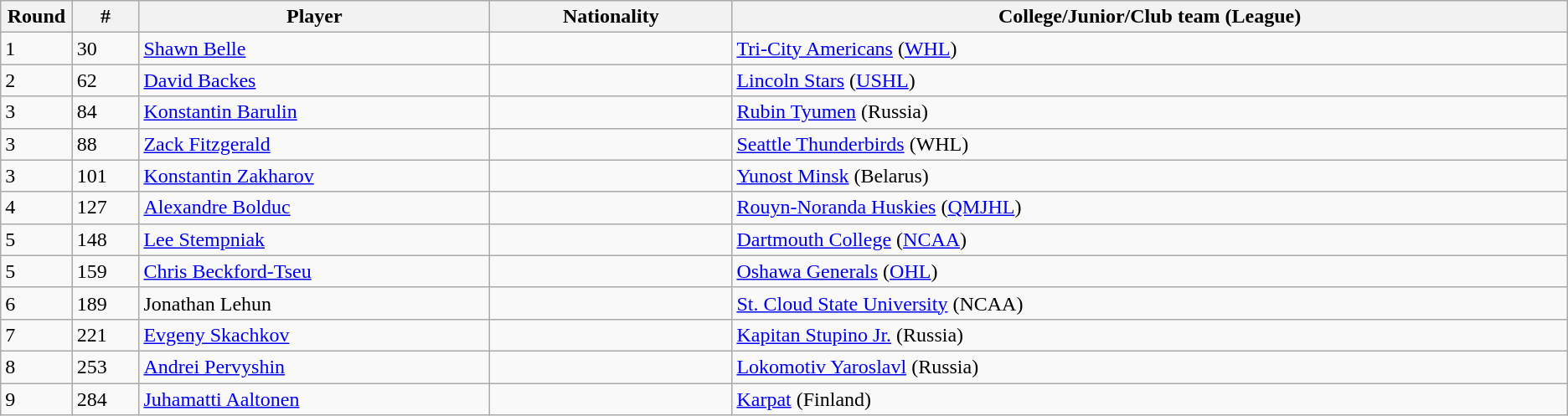<table class="wikitable">
<tr align="center">
<th bgcolor="#DDDDFF" width="4.0%">Round</th>
<th bgcolor="#DDDDFF" width="4.0%">#</th>
<th bgcolor="#DDDDFF" width="21.0%">Player</th>
<th bgcolor="#DDDDFF" width="14.5%">Nationality</th>
<th bgcolor="#DDDDFF" width="50.0%">College/Junior/Club team (League)</th>
</tr>
<tr>
<td>1</td>
<td>30</td>
<td><a href='#'>Shawn Belle</a></td>
<td></td>
<td><a href='#'>Tri-City Americans</a> (<a href='#'>WHL</a>)</td>
</tr>
<tr>
<td>2</td>
<td>62</td>
<td><a href='#'>David Backes</a></td>
<td></td>
<td><a href='#'>Lincoln Stars</a> (<a href='#'>USHL</a>)</td>
</tr>
<tr>
<td>3</td>
<td>84</td>
<td><a href='#'>Konstantin Barulin</a></td>
<td></td>
<td><a href='#'>Rubin Tyumen</a> (Russia)</td>
</tr>
<tr>
<td>3</td>
<td>88</td>
<td><a href='#'>Zack Fitzgerald</a></td>
<td></td>
<td><a href='#'>Seattle Thunderbirds</a> (WHL)</td>
</tr>
<tr>
<td>3</td>
<td>101</td>
<td><a href='#'>Konstantin Zakharov</a></td>
<td></td>
<td><a href='#'>Yunost Minsk</a> (Belarus)</td>
</tr>
<tr>
<td>4</td>
<td>127</td>
<td><a href='#'>Alexandre Bolduc</a></td>
<td></td>
<td><a href='#'>Rouyn-Noranda Huskies</a> (<a href='#'>QMJHL</a>)</td>
</tr>
<tr>
<td>5</td>
<td>148</td>
<td><a href='#'>Lee Stempniak</a></td>
<td></td>
<td><a href='#'>Dartmouth College</a> (<a href='#'>NCAA</a>)</td>
</tr>
<tr>
<td>5</td>
<td>159</td>
<td><a href='#'>Chris Beckford-Tseu</a></td>
<td></td>
<td><a href='#'>Oshawa Generals</a> (<a href='#'>OHL</a>)</td>
</tr>
<tr>
<td>6</td>
<td>189</td>
<td>Jonathan Lehun</td>
<td></td>
<td><a href='#'>St. Cloud State University</a> (NCAA)</td>
</tr>
<tr>
<td>7</td>
<td>221</td>
<td><a href='#'>Evgeny Skachkov</a></td>
<td></td>
<td><a href='#'>Kapitan Stupino Jr.</a> (Russia)</td>
</tr>
<tr>
<td>8</td>
<td>253</td>
<td><a href='#'>Andrei Pervyshin</a></td>
<td></td>
<td><a href='#'>Lokomotiv Yaroslavl</a> (Russia)</td>
</tr>
<tr>
<td>9</td>
<td>284</td>
<td><a href='#'>Juhamatti Aaltonen</a></td>
<td></td>
<td><a href='#'>Karpat</a> (Finland)</td>
</tr>
</table>
